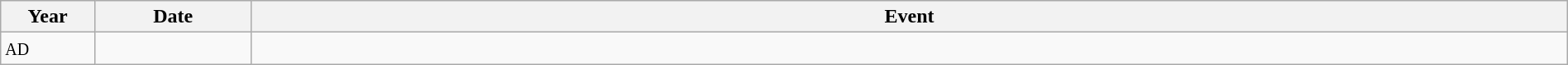<table class="wikitable" width="100%">
<tr>
<th style="width:6%">Year</th>
<th style="width:10%">Date</th>
<th>Event</th>
</tr>
<tr>
<td><small>AD</small></td>
<td></td>
<td></td>
</tr>
</table>
